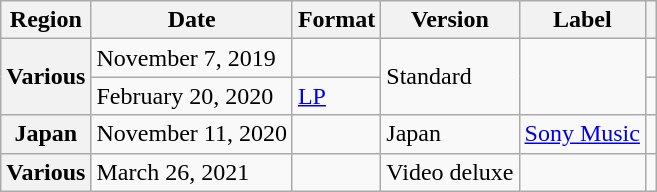<table class="wikitable plainrowheaders">
<tr>
<th scope="col">Region</th>
<th scope="col">Date</th>
<th scope="col">Format</th>
<th scope="col">Version</th>
<th scope="col">Label</th>
<th scope="col"></th>
</tr>
<tr>
<th scope="row" rowspan="2">Various</th>
<td>November 7, 2019</td>
<td></td>
<td rowspan="2">Standard</td>
<td rowspan="2"></td>
<td align="center"></td>
</tr>
<tr>
<td>February 20, 2020</td>
<td><a href='#'>LP</a></td>
<td align="center"></td>
</tr>
<tr>
<th scope="row">Japan</th>
<td>November 11, 2020</td>
<td></td>
<td>Japan</td>
<td><a href='#'>Sony Music</a></td>
<td style="text-align:center;"></td>
</tr>
<tr>
<th scope="row">Various</th>
<td>March 26, 2021</td>
<td></td>
<td>Video deluxe</td>
<td></td>
<td align="center"></td>
</tr>
</table>
